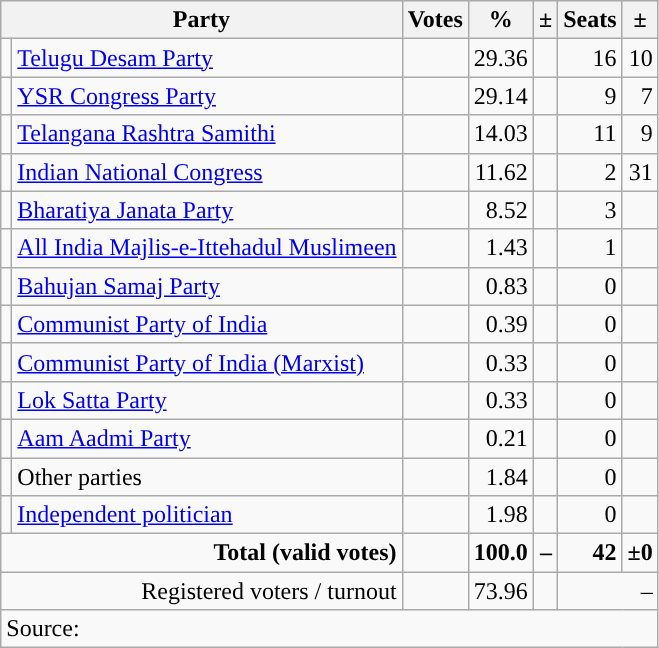<table class="wikitable" style="text-align:right;">
<tr style="background:#e9e9e9;">
<th colspan="2">Party</th>
<th>Votes</th>
<th>%</th>
<th>±</th>
<th>Seats</th>
<th>±</th>
</tr>
<tr>
<td style="background-color:"></td>
<td style="text-align:left;"><a href='#'>Telugu Desam Party</a></td>
<td></td>
<td>29.36</td>
<td></td>
<td>16</td>
<td> 10</td>
</tr>
<tr>
<td style="background-color:"></td>
<td style="text-align:left;"><a href='#'>YSR Congress Party</a></td>
<td></td>
<td>29.14</td>
<td></td>
<td>9</td>
<td> 7</td>
</tr>
<tr>
<td style="background-color:"></td>
<td style="text-align:left;"><a href='#'>Telangana Rashtra Samithi</a></td>
<td></td>
<td>14.03</td>
<td></td>
<td>11</td>
<td> 9</td>
</tr>
<tr>
<td style="background-color:"></td>
<td style="text-align:left;"><a href='#'>Indian National Congress</a></td>
<td></td>
<td>11.62</td>
<td></td>
<td>2</td>
<td> 31</td>
</tr>
<tr>
<td style="background-color:"></td>
<td style="text-align:left;"><a href='#'>Bharatiya Janata Party</a></td>
<td></td>
<td>8.52</td>
<td></td>
<td>3</td>
<td></td>
</tr>
<tr>
<td style="background-color:"></td>
<td style="text-align:left;"><a href='#'>All India Majlis-e-Ittehadul Muslimeen</a></td>
<td></td>
<td>1.43</td>
<td></td>
<td>1</td>
<td></td>
</tr>
<tr>
<td style="background-color:"></td>
<td style="text-align:left;"><a href='#'>Bahujan Samaj Party</a></td>
<td></td>
<td>0.83</td>
<td></td>
<td>0</td>
<td></td>
</tr>
<tr>
<td style="background-color:"></td>
<td style="text-align:left;"><a href='#'>Communist Party of India</a></td>
<td></td>
<td>0.39</td>
<td></td>
<td>0</td>
<td></td>
</tr>
<tr>
<td style="background-color:"></td>
<td style="text-align:left;"><a href='#'>Communist Party of India (Marxist)</a></td>
<td></td>
<td>0.33</td>
<td></td>
<td>0</td>
<td></td>
</tr>
<tr>
<td style="background-color:"></td>
<td style="text-align:left;"><a href='#'>Lok Satta Party</a></td>
<td></td>
<td>0.33</td>
<td></td>
<td>0</td>
<td></td>
</tr>
<tr>
<td style="background-color:"></td>
<td style="text-align:left;"><a href='#'>Aam Aadmi Party</a></td>
<td></td>
<td>0.21</td>
<td></td>
<td>0</td>
<td></td>
</tr>
<tr>
<td style="background-color:"></td>
<td style="text-align:left;">Other parties</td>
<td></td>
<td>1.84</td>
<td></td>
<td>0</td>
<td></td>
</tr>
<tr>
<td style="background-color:"></td>
<td style="text-align:left;"><a href='#'>Independent politician</a></td>
<td></td>
<td>1.98</td>
<td></td>
<td>0</td>
<td></td>
</tr>
<tr style="font-weight:bold;">
<td colspan=2>Total (valid votes)</td>
<td></td>
<td>100.0</td>
<td>–</td>
<td>42</td>
<td>±0</td>
</tr>
<tr>
<td colspan=2>Registered voters / turnout</td>
<td></td>
<td>73.96</td>
<td></td>
<td colspan=2>–</td>
</tr>
<tr>
<td colspan=7 style="text-align:left;">Source: </td>
</tr>
</table>
